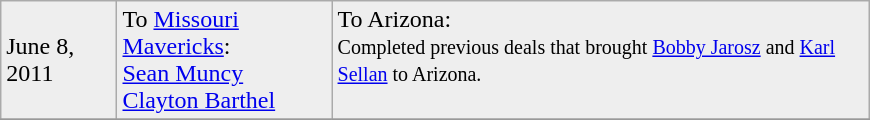<table class="wikitable" style="border:1px solid #999999; width:580px;">
<tr bgcolor="eeeeee">
<td>June 8, 2011</td>
<td valign="top">To <a href='#'>Missouri Mavericks</a>: <br> <a href='#'>Sean Muncy</a><br><a href='#'>Clayton Barthel</a></td>
<td valign="top">To Arizona: <br> <small>Completed previous deals that brought <a href='#'>Bobby Jarosz</a> and <a href='#'>Karl Sellan</a> to Arizona.</small></td>
</tr>
<tr>
</tr>
</table>
